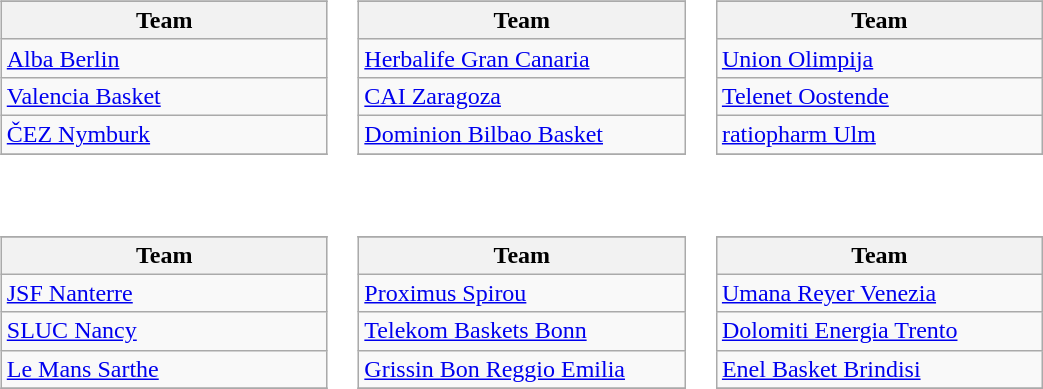<table>
<tr valign=top>
<td><br><table class="wikitable">
<tr>
</tr>
<tr>
<th width=210>Team</th>
</tr>
<tr>
<td> <a href='#'>Alba Berlin</a></td>
</tr>
<tr>
<td> <a href='#'>Valencia Basket</a></td>
</tr>
<tr>
<td> <a href='#'>ČEZ Nymburk</a></td>
</tr>
<tr>
</tr>
</table>
</td>
<td><br><table class="wikitable">
<tr>
</tr>
<tr>
<th width=210>Team</th>
</tr>
<tr>
<td> <a href='#'>Herbalife Gran Canaria</a></td>
</tr>
<tr>
<td> <a href='#'>CAI Zaragoza</a></td>
</tr>
<tr>
<td> <a href='#'>Dominion Bilbao Basket</a></td>
</tr>
<tr>
</tr>
</table>
</td>
<td><br><table class="wikitable">
<tr>
</tr>
<tr>
<th width=210>Team</th>
</tr>
<tr>
<td> <a href='#'>Union Olimpija</a></td>
</tr>
<tr>
<td> <a href='#'>Telenet Oostende</a></td>
</tr>
<tr>
<td> <a href='#'>ratiopharm Ulm</a></td>
</tr>
<tr>
</tr>
</table>
</td>
</tr>
<tr>
<td><br><table class="wikitable">
<tr>
</tr>
<tr>
<th width=210>Team</th>
</tr>
<tr>
<td> <a href='#'>JSF Nanterre</a></td>
</tr>
<tr>
<td> <a href='#'>SLUC Nancy</a></td>
</tr>
<tr>
<td> <a href='#'>Le Mans Sarthe</a></td>
</tr>
<tr>
</tr>
</table>
</td>
<td><br><table class="wikitable">
<tr>
</tr>
<tr>
<th width=210>Team</th>
</tr>
<tr>
<td> <a href='#'>Proximus Spirou</a></td>
</tr>
<tr>
<td> <a href='#'>Telekom Baskets Bonn</a></td>
</tr>
<tr>
<td> <a href='#'>Grissin Bon Reggio Emilia</a></td>
</tr>
<tr>
</tr>
</table>
</td>
<td><br><table class="wikitable">
<tr>
</tr>
<tr>
<th width=210>Team</th>
</tr>
<tr>
<td> <a href='#'>Umana Reyer Venezia</a></td>
</tr>
<tr>
<td> <a href='#'>Dolomiti Energia Trento</a></td>
</tr>
<tr>
<td> <a href='#'>Enel Basket Brindisi</a></td>
</tr>
<tr>
</tr>
</table>
</td>
</tr>
</table>
